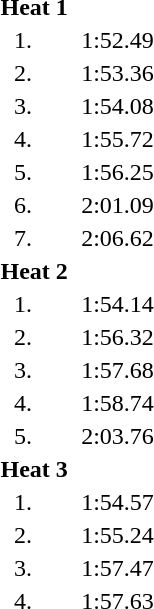<table style="text-align:center">
<tr>
<td colspan=4 align=left><strong>Heat 1</strong></td>
</tr>
<tr>
<td width=30>1.</td>
<td align=left></td>
<td width=80>1:52.49</td>
<td></td>
</tr>
<tr>
<td>2.</td>
<td align=left></td>
<td>1:53.36</td>
<td></td>
</tr>
<tr>
<td>3.</td>
<td align=left></td>
<td>1:54.08</td>
<td></td>
</tr>
<tr>
<td>4.</td>
<td align=left></td>
<td>1:55.72</td>
<td></td>
</tr>
<tr>
<td>5.</td>
<td align=left></td>
<td>1:56.25</td>
<td></td>
</tr>
<tr>
<td>6.</td>
<td align=left></td>
<td>2:01.09</td>
<td></td>
</tr>
<tr>
<td>7.</td>
<td align=left></td>
<td>2:06.62</td>
<td></td>
</tr>
<tr>
<td colspan=4 align=left><strong>Heat 2</strong></td>
</tr>
<tr>
<td>1.</td>
<td align=left></td>
<td>1:54.14</td>
<td></td>
</tr>
<tr>
<td>2.</td>
<td align=left></td>
<td>1:56.32</td>
<td></td>
</tr>
<tr>
<td>3.</td>
<td align=left></td>
<td>1:57.68</td>
<td></td>
</tr>
<tr>
<td>4.</td>
<td align=left></td>
<td>1:58.74</td>
<td></td>
</tr>
<tr>
<td>5.</td>
<td align=left></td>
<td>2:03.76</td>
<td></td>
</tr>
<tr>
<td colspan=4 align=left><strong>Heat 3</strong></td>
</tr>
<tr>
<td>1.</td>
<td align=left></td>
<td>1:54.57</td>
<td></td>
</tr>
<tr>
<td>2.</td>
<td align=left></td>
<td>1:55.24</td>
<td></td>
</tr>
<tr>
<td>3.</td>
<td align=left></td>
<td>1:57.47</td>
<td></td>
</tr>
<tr>
<td>4.</td>
<td align=left></td>
<td>1:57.63</td>
<td></td>
</tr>
</table>
